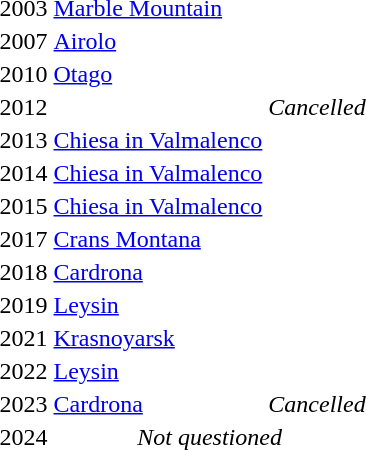<table>
<tr>
<td>2003</td>
<td><a href='#'>Marble Mountain</a></td>
<td></td>
<td></td>
<td></td>
</tr>
<tr>
<td>2007</td>
<td><a href='#'>Airolo</a></td>
<td></td>
<td></td>
<td></td>
</tr>
<tr>
<td>2010</td>
<td><a href='#'>Otago</a></td>
<td></td>
<td></td>
<td></td>
</tr>
<tr>
<td>2012</td>
<td></td>
<td colspan=3 align=center><em>Cancelled</em></td>
</tr>
<tr>
<td>2013</td>
<td><a href='#'>Chiesa in Valmalenco</a></td>
<td></td>
<td></td>
<td></td>
</tr>
<tr>
<td>2014</td>
<td><a href='#'>Chiesa in Valmalenco</a></td>
<td></td>
<td></td>
<td></td>
</tr>
<tr>
<td>2015</td>
<td><a href='#'>Chiesa in Valmalenco</a></td>
<td></td>
<td></td>
<td></td>
</tr>
<tr>
<td>2017</td>
<td><a href='#'>Crans Montana</a></td>
<td></td>
<td></td>
<td></td>
</tr>
<tr>
<td>2018</td>
<td><a href='#'>Cardrona</a></td>
<td></td>
<td></td>
<td></td>
</tr>
<tr>
<td>2019</td>
<td><a href='#'>Leysin</a></td>
<td></td>
<td></td>
<td></td>
</tr>
<tr>
<td>2021</td>
<td><a href='#'>Krasnoyarsk</a></td>
<td></td>
<td></td>
<td></td>
</tr>
<tr>
<td>2022</td>
<td><a href='#'>Leysin</a></td>
<td></td>
<td></td>
<td></td>
</tr>
<tr>
<td>2023</td>
<td><a href='#'>Cardrona</a></td>
<td colspan=3 align=center><em>Cancelled</em></td>
</tr>
<tr>
<td>2024</td>
<td colspan=4 align=center><em>Not questioned</em></td>
</tr>
</table>
